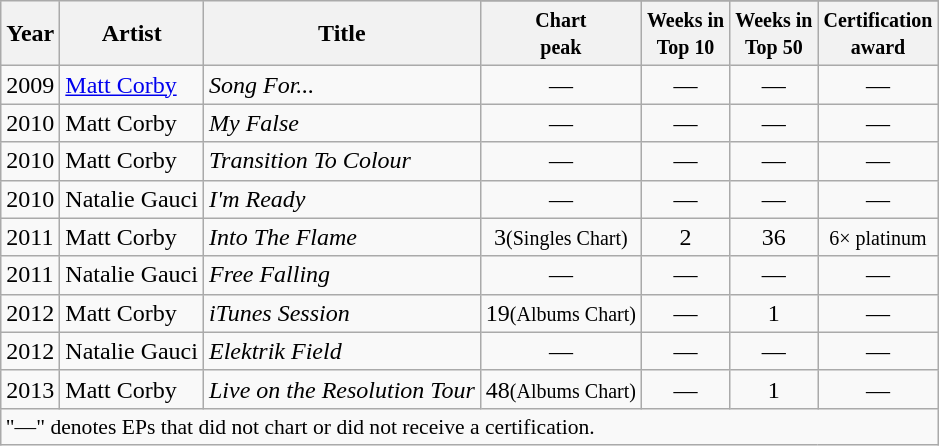<table class="wikitable">
<tr>
<th rowspan="2">Year</th>
<th rowspan="2">Artist</th>
<th rowspan="2">Title</th>
</tr>
<tr>
<th><small>Chart<br>peak</small></th>
<th><small>Weeks in<br>Top 10</small></th>
<th><small>Weeks in<br>Top 50</small></th>
<th><small>Certification<br>award</small></th>
</tr>
<tr>
<td>2009</td>
<td><a href='#'>Matt Corby</a></td>
<td><em>Song For...</em></td>
<td style="text-align:center;">—</td>
<td style="text-align:center;">—</td>
<td style="text-align:center;">—</td>
<td style="text-align:center;">—</td>
</tr>
<tr>
<td>2010</td>
<td>Matt Corby</td>
<td><em>My False</em></td>
<td style="text-align:center;">—</td>
<td style="text-align:center;">—</td>
<td style="text-align:center;">—</td>
<td style="text-align:center;">—</td>
</tr>
<tr>
<td>2010</td>
<td>Matt Corby</td>
<td><em>Transition To Colour</em></td>
<td style="text-align:center;">—</td>
<td style="text-align:center;">—</td>
<td style="text-align:center;">—</td>
<td style="text-align:center;">—</td>
</tr>
<tr>
<td>2010</td>
<td>Natalie Gauci</td>
<td><em>I'm Ready</em></td>
<td style="text-align:center;">—</td>
<td style="text-align:center;">—</td>
<td style="text-align:center;">—</td>
<td style="text-align:center;">—</td>
</tr>
<tr>
<td>2011</td>
<td>Matt Corby</td>
<td><em>Into The Flame</em></td>
<td style="text-align:center;">3<small>(Singles Chart)</small></td>
<td style="text-align:center;">2</td>
<td style="text-align:center;">36</td>
<td style="text-align:center;"><small>6× platinum</small></td>
</tr>
<tr>
<td>2011</td>
<td>Natalie Gauci</td>
<td><em>Free Falling</em></td>
<td style="text-align:center;">—</td>
<td style="text-align:center;">—</td>
<td style="text-align:center;">—</td>
<td style="text-align:center;">—</td>
</tr>
<tr>
<td>2012</td>
<td>Matt Corby</td>
<td><em>iTunes Session</em></td>
<td style="text-align:center;">19<small>(Albums Chart)</small></td>
<td style="text-align:center;">—</td>
<td style="text-align:center;">1</td>
<td style="text-align:center;">—</td>
</tr>
<tr>
<td>2012</td>
<td>Natalie Gauci</td>
<td><em>Elektrik Field</em></td>
<td style="text-align:center;">—</td>
<td style="text-align:center;">—</td>
<td style="text-align:center;">—</td>
<td style="text-align:center;">—</td>
</tr>
<tr>
<td>2013</td>
<td>Matt Corby</td>
<td><em>Live on the Resolution Tour</em></td>
<td style="text-align:center;">48<small>(Albums Chart)</small></td>
<td style="text-align:center;">—</td>
<td style="text-align:center;">1</td>
<td style="text-align:center;">—</td>
</tr>
<tr>
<td colspan="7" style="font-size:90%" style="text-align:center;">"—" denotes EPs that did not chart or did not receive a certification.</td>
</tr>
</table>
